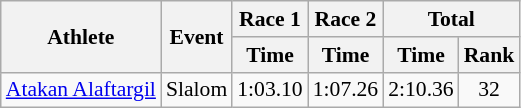<table class="wikitable" style="font-size:90%">
<tr>
<th rowspan="2">Athlete</th>
<th rowspan="2">Event</th>
<th>Race 1</th>
<th>Race 2</th>
<th colspan="2">Total</th>
</tr>
<tr>
<th>Time</th>
<th>Time</th>
<th>Time</th>
<th>Rank</th>
</tr>
<tr>
<td><a href='#'>Atakan Alaftargil</a></td>
<td>Slalom</td>
<td align="center">1:03.10</td>
<td align="center">1:07.26</td>
<td align="center">2:10.36</td>
<td align="center">32</td>
</tr>
</table>
